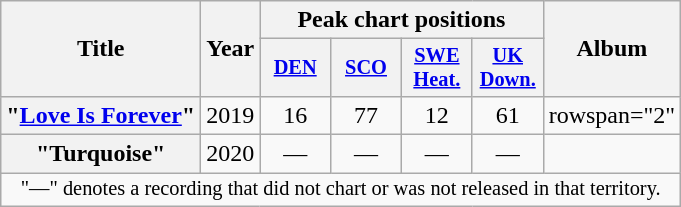<table class="wikitable plainrowheaders" style="text-align:center;">
<tr>
<th scope="col" rowspan="2">Title</th>
<th scope="col" rowspan="2">Year</th>
<th scope="col" colspan="4">Peak chart positions</th>
<th scope="col" rowspan="2">Album</th>
</tr>
<tr>
<th scope="col" style="width:3em;font-size:85%;"><a href='#'>DEN</a><br></th>
<th scope="col" style="width:3em;font-size:85%;"><a href='#'>SCO</a><br></th>
<th scope="col" style="width:3em;font-size:85%;"><a href='#'>SWE<br>Heat.</a><br></th>
<th scope="col" style="width:3em;font-size:85%;"><a href='#'>UK<br>Down.</a><br></th>
</tr>
<tr>
<th scope="row">"<a href='#'>Love Is Forever</a>"</th>
<td>2019</td>
<td>16</td>
<td>77</td>
<td>12</td>
<td>61</td>
<td>rowspan="2" </td>
</tr>
<tr>
<th scope="row">"Turquoise"</th>
<td>2020</td>
<td>—</td>
<td>—</td>
<td>—</td>
<td>—</td>
</tr>
<tr>
<td colspan="14" style="font-size:85%">"—" denotes a recording that did not chart or was not released in that territory.</td>
</tr>
</table>
